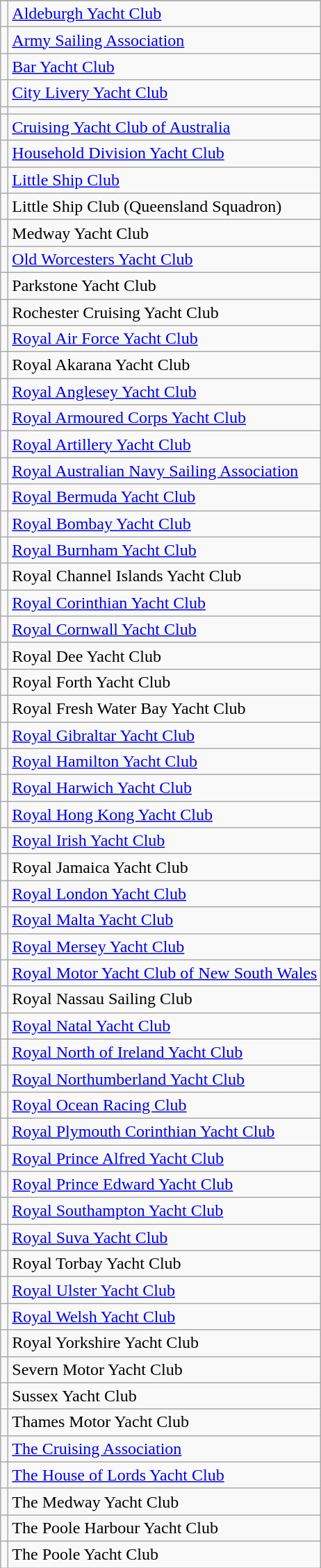<table class="wikitable">
<tr style="background:#efefef;">
</tr>
<tr>
<td></td>
<td><a href='#'>Aldeburgh Yacht Club</a></td>
</tr>
<tr>
<td></td>
<td><a href='#'>Army Sailing Association</a></td>
</tr>
<tr>
<td></td>
<td><a href='#'>Bar Yacht Club</a></td>
</tr>
<tr>
<td></td>
<td><a href='#'>City Livery Yacht Club</a></td>
</tr>
<tr>
<td></td>
<td></td>
</tr>
<tr>
<td></td>
<td><a href='#'>Cruising Yacht Club of Australia</a></td>
</tr>
<tr>
<td></td>
<td><a href='#'>Household Division Yacht Club</a></td>
</tr>
<tr>
<td></td>
<td><a href='#'>Little Ship Club</a></td>
</tr>
<tr>
<td></td>
<td>Little Ship Club (Queensland Squadron)</td>
</tr>
<tr>
<td></td>
<td>Medway Yacht Club</td>
</tr>
<tr>
<td></td>
<td><a href='#'>Old Worcesters Yacht Club</a></td>
</tr>
<tr>
<td></td>
<td>Parkstone Yacht Club</td>
</tr>
<tr>
<td></td>
<td>Rochester Cruising Yacht Club</td>
</tr>
<tr>
<td></td>
<td><a href='#'>Royal Air Force Yacht Club</a></td>
</tr>
<tr>
<td></td>
<td>Royal Akarana Yacht Club</td>
</tr>
<tr>
<td></td>
<td><a href='#'>Royal Anglesey Yacht Club</a></td>
</tr>
<tr>
<td></td>
<td><a href='#'>Royal Armoured Corps Yacht Club</a></td>
</tr>
<tr>
<td></td>
<td><a href='#'>Royal Artillery Yacht Club</a></td>
</tr>
<tr>
<td></td>
<td><a href='#'>Royal Australian Navy Sailing Association</a></td>
</tr>
<tr>
<td></td>
<td><a href='#'>Royal Bermuda Yacht Club</a></td>
</tr>
<tr>
<td></td>
<td><a href='#'>Royal Bombay Yacht Club</a></td>
</tr>
<tr>
<td></td>
<td><a href='#'>Royal Burnham Yacht Club</a></td>
</tr>
<tr>
<td></td>
<td>Royal Channel Islands Yacht Club</td>
</tr>
<tr>
<td></td>
<td><a href='#'>Royal Corinthian Yacht Club</a></td>
</tr>
<tr>
<td></td>
<td><a href='#'>Royal Cornwall Yacht Club</a></td>
</tr>
<tr>
<td></td>
<td>Royal Dee Yacht Club</td>
</tr>
<tr>
<td></td>
<td>Royal Forth Yacht Club</td>
</tr>
<tr>
<td></td>
<td>Royal Fresh Water Bay Yacht Club</td>
</tr>
<tr>
<td></td>
<td><a href='#'>Royal Gibraltar Yacht Club</a></td>
</tr>
<tr>
<td></td>
<td><a href='#'>Royal Hamilton Yacht Club</a></td>
</tr>
<tr>
<td></td>
<td><a href='#'>Royal Harwich Yacht Club</a></td>
</tr>
<tr>
<td></td>
<td><a href='#'>Royal Hong Kong Yacht Club</a></td>
</tr>
<tr>
<td></td>
<td><a href='#'>Royal Irish Yacht Club</a></td>
</tr>
<tr>
<td></td>
<td>Royal Jamaica Yacht Club</td>
</tr>
<tr>
<td></td>
<td><a href='#'>Royal London Yacht Club</a></td>
</tr>
<tr>
<td></td>
<td><a href='#'>Royal Malta Yacht Club</a></td>
</tr>
<tr>
<td></td>
<td><a href='#'>Royal Mersey Yacht Club</a></td>
</tr>
<tr>
<td></td>
<td><a href='#'>Royal Motor Yacht Club of New South Wales</a></td>
</tr>
<tr>
<td></td>
<td>Royal Nassau Sailing Club</td>
</tr>
<tr>
<td></td>
<td><a href='#'>Royal Natal Yacht Club</a></td>
</tr>
<tr>
<td></td>
<td><a href='#'>Royal North of Ireland Yacht Club</a></td>
</tr>
<tr>
<td></td>
<td><a href='#'>Royal Northumberland Yacht Club</a></td>
</tr>
<tr>
<td></td>
<td><a href='#'>Royal Ocean Racing Club</a></td>
</tr>
<tr>
<td></td>
<td><a href='#'>Royal Plymouth Corinthian Yacht Club</a></td>
</tr>
<tr>
<td></td>
<td><a href='#'>Royal Prince Alfred Yacht Club</a></td>
</tr>
<tr>
<td></td>
<td><a href='#'>Royal Prince Edward Yacht Club</a></td>
</tr>
<tr>
<td></td>
<td><a href='#'>Royal Southampton Yacht Club</a></td>
</tr>
<tr>
<td></td>
<td><a href='#'>Royal Suva Yacht Club</a></td>
</tr>
<tr>
<td></td>
<td>Royal Torbay Yacht Club</td>
</tr>
<tr>
<td></td>
<td><a href='#'>Royal Ulster Yacht Club</a></td>
</tr>
<tr>
<td></td>
<td><a href='#'>Royal Welsh Yacht Club</a></td>
</tr>
<tr>
<td></td>
<td>Royal Yorkshire Yacht Club</td>
</tr>
<tr>
<td></td>
<td>Severn Motor Yacht Club</td>
</tr>
<tr>
<td></td>
<td>Sussex Yacht Club</td>
</tr>
<tr>
<td></td>
<td>Thames Motor Yacht Club</td>
</tr>
<tr>
<td></td>
<td><a href='#'>The Cruising Association</a></td>
</tr>
<tr>
<td></td>
<td><a href='#'>The House of Lords Yacht Club</a></td>
</tr>
<tr>
<td></td>
<td>The Medway Yacht Club</td>
</tr>
<tr>
<td></td>
<td>The Poole Harbour Yacht Club</td>
</tr>
<tr>
<td></td>
<td>The Poole Yacht Club</td>
</tr>
</table>
